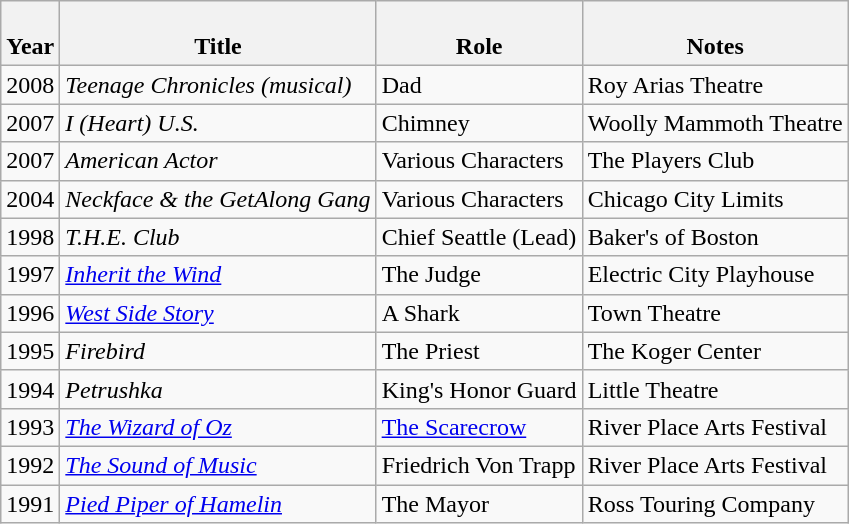<table class="wikitable sortable">
<tr>
<th><br>Year</th>
<th><br>Title</th>
<th><br>Role</th>
<th class="unsortable"><br>Notes</th>
</tr>
<tr>
<td>2008</td>
<td><em>Teenage Chronicles (musical)</em></td>
<td>Dad</td>
<td>Roy Arias Theatre</td>
</tr>
<tr>
<td>2007</td>
<td><em>I (Heart) U.S.</em></td>
<td>Chimney</td>
<td>Woolly Mammoth Theatre</td>
</tr>
<tr>
<td>2007</td>
<td><em>American Actor</em></td>
<td>Various Characters</td>
<td>The Players Club</td>
</tr>
<tr>
<td>2004</td>
<td><em>Neckface & the GetAlong Gang </em></td>
<td>Various Characters</td>
<td>Chicago City Limits</td>
</tr>
<tr>
<td>1998</td>
<td><em>T.H.E. Club</em></td>
<td>Chief Seattle (Lead)</td>
<td>Baker's of Boston</td>
</tr>
<tr>
<td>1997</td>
<td><em><a href='#'>Inherit the Wind</a></em></td>
<td>The Judge</td>
<td>Electric City Playhouse</td>
</tr>
<tr>
<td>1996</td>
<td><em><a href='#'>West Side Story</a></em></td>
<td>A Shark</td>
<td>Town Theatre</td>
</tr>
<tr>
<td>1995</td>
<td><em>Firebird</em></td>
<td>The Priest</td>
<td>The Koger Center</td>
</tr>
<tr>
<td>1994</td>
<td><em>Petrushka</em></td>
<td>King's Honor Guard</td>
<td>Little Theatre</td>
</tr>
<tr>
<td>1993</td>
<td><em><a href='#'>The Wizard of Oz</a></em></td>
<td><a href='#'>The Scarecrow</a></td>
<td>River Place Arts Festival</td>
</tr>
<tr>
<td>1992</td>
<td><em><a href='#'>The Sound of Music</a></em></td>
<td>Friedrich Von Trapp</td>
<td>River Place Arts Festival</td>
</tr>
<tr>
<td>1991</td>
<td><em><a href='#'>Pied Piper of Hamelin</a></em></td>
<td>The Mayor</td>
<td>Ross Touring Company</td>
</tr>
</table>
